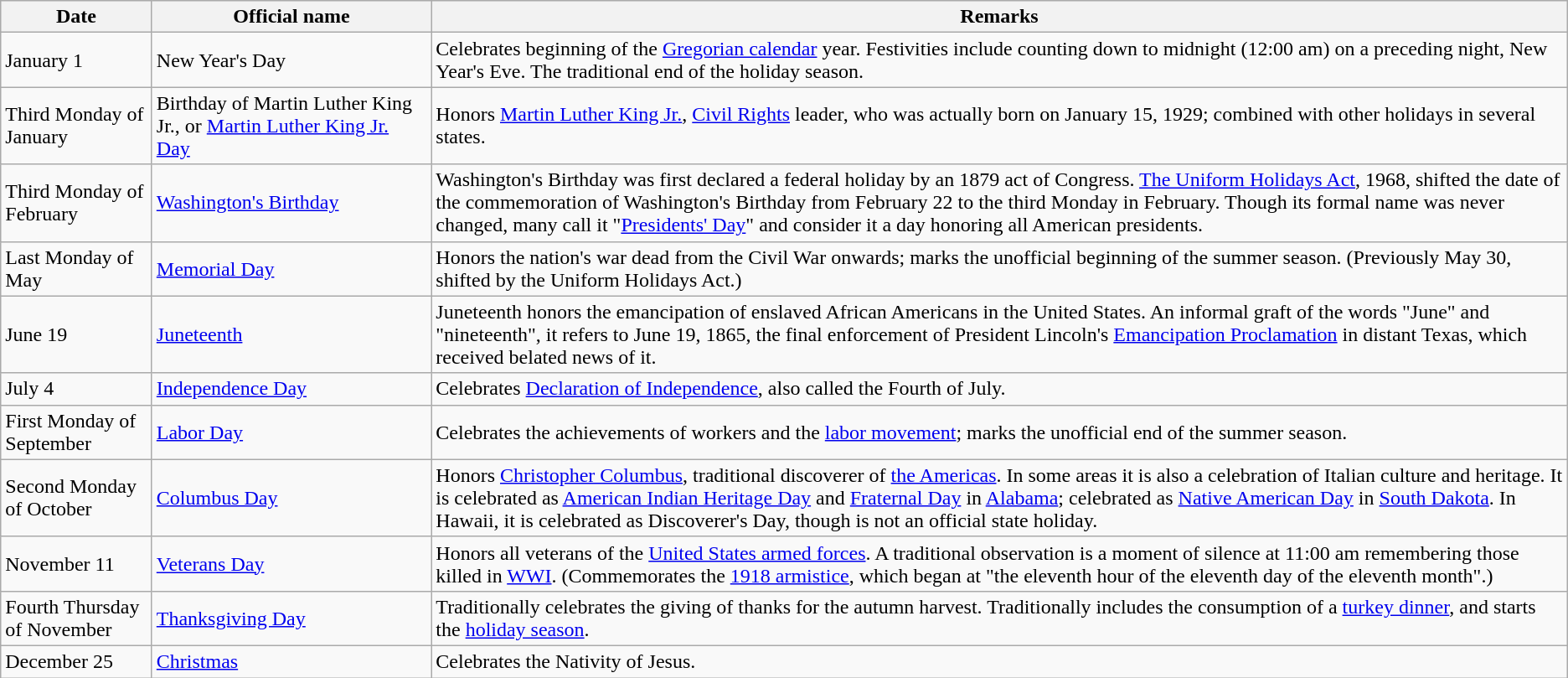<table class="wikitable">
<tr style="background:#efefef;">
<th>Date</th>
<th>Official name</th>
<th>Remarks</th>
</tr>
<tr>
<td>January 1</td>
<td nowrap="">New Year's Day</td>
<td>Celebrates beginning of the <a href='#'>Gregorian calendar</a> year. Festivities include counting down to midnight (12:00 am) on a preceding night, New Year's Eve. The traditional end of the holiday season.</td>
</tr>
<tr>
<td>Third Monday of January</td>
<td>Birthday of Martin Luther King Jr., or <a href='#'>Martin Luther King Jr. Day</a></td>
<td>Honors <a href='#'>Martin Luther King Jr.</a>, <a href='#'>Civil Rights</a> leader, who was actually born on January 15, 1929; combined with other holidays in several states.</td>
</tr>
<tr>
<td>Third Monday of February</td>
<td><a href='#'>Washington's Birthday</a></td>
<td>Washington's Birthday was first declared a federal holiday by an 1879 act of Congress. <a href='#'>The Uniform Holidays Act</a>, 1968, shifted the date of the commemoration of Washington's Birthday from February 22 to the third Monday in February. Though its formal name was never changed, many call it "<a href='#'>Presidents' Day</a>" and consider it a day honoring all American presidents.</td>
</tr>
<tr>
<td>Last Monday of May</td>
<td><a href='#'>Memorial Day</a></td>
<td>Honors the nation's war dead from the Civil War onwards; marks the unofficial beginning of the summer season. (Previously May 30, shifted by the Uniform Holidays Act.)</td>
</tr>
<tr>
<td>June 19</td>
<td><a href='#'>Juneteenth</a></td>
<td>Juneteenth honors the emancipation of enslaved African Americans in the United States. An informal graft of the words "June" and "nineteenth", it refers to June 19, 1865, the final enforcement of President Lincoln's <a href='#'>Emancipation Proclamation</a> in distant Texas, which received belated news of it.</td>
</tr>
<tr>
<td>July 4</td>
<td><a href='#'>Independence Day</a></td>
<td>Celebrates <a href='#'>Declaration of Independence</a>, also called the Fourth of July.</td>
</tr>
<tr>
<td>First Monday of September</td>
<td><a href='#'>Labor Day</a></td>
<td>Celebrates the achievements of workers and the <a href='#'>labor movement</a>; marks the unofficial end of the summer season.<br></td>
</tr>
<tr>
<td>Second Monday of October</td>
<td><a href='#'>Columbus Day</a></td>
<td>Honors <a href='#'>Christopher Columbus</a>, traditional discoverer of <a href='#'>the Americas</a>. In some areas it is also a celebration of Italian culture and heritage. It is celebrated as <a href='#'>American Indian Heritage Day</a> and <a href='#'>Fraternal Day</a> in <a href='#'>Alabama</a>; celebrated as <a href='#'>Native American Day</a> in <a href='#'>South Dakota</a>. In Hawaii, it is celebrated as Discoverer's Day, though is not an official state holiday.</td>
</tr>
<tr>
<td>November 11</td>
<td><a href='#'>Veterans Day</a></td>
<td>Honors all veterans of the <a href='#'>United States armed forces</a>. A traditional observation is a moment of silence at 11:00 am remembering those killed in <a href='#'>WWI</a>. (Commemorates the <a href='#'>1918 armistice</a>, which began at "the eleventh hour of the eleventh day of the eleventh month".)</td>
</tr>
<tr>
<td>Fourth Thursday of November</td>
<td><a href='#'>Thanksgiving Day</a></td>
<td>Traditionally celebrates the giving of thanks for the autumn harvest. Traditionally includes the consumption of a <a href='#'>turkey dinner</a>, and starts the <a href='#'>holiday season</a>.</td>
</tr>
<tr>
<td>December 25</td>
<td><a href='#'>Christmas</a></td>
<td>Celebrates the Nativity of Jesus.</td>
</tr>
</table>
